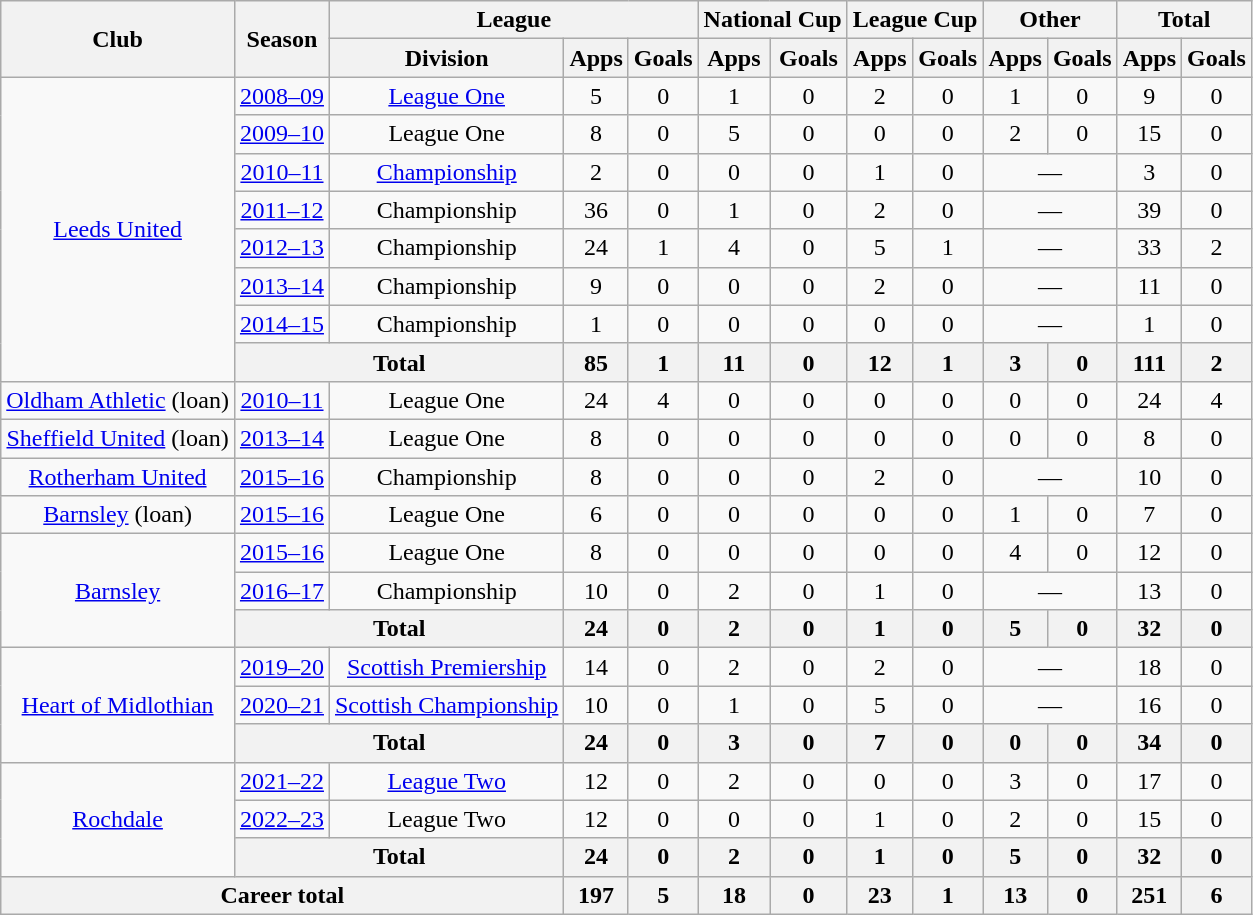<table class="wikitable" style="text-align: center;">
<tr>
<th rowspan="2">Club</th>
<th rowspan="2">Season</th>
<th colspan="3">League</th>
<th colspan="2">National Cup</th>
<th colspan="2">League Cup</th>
<th colspan="2">Other</th>
<th colspan="2">Total</th>
</tr>
<tr>
<th>Division</th>
<th>Apps</th>
<th>Goals</th>
<th>Apps</th>
<th>Goals</th>
<th>Apps</th>
<th>Goals</th>
<th>Apps</th>
<th>Goals</th>
<th>Apps</th>
<th>Goals</th>
</tr>
<tr>
<td rowspan="8"><a href='#'>Leeds United</a></td>
<td><a href='#'>2008–09</a></td>
<td><a href='#'>League One</a></td>
<td>5</td>
<td>0</td>
<td>1</td>
<td>0</td>
<td>2</td>
<td>0</td>
<td>1</td>
<td>0</td>
<td>9</td>
<td>0</td>
</tr>
<tr>
<td><a href='#'>2009–10</a></td>
<td>League One</td>
<td>8</td>
<td>0</td>
<td>5</td>
<td>0</td>
<td>0</td>
<td>0</td>
<td>2</td>
<td>0</td>
<td>15</td>
<td>0</td>
</tr>
<tr>
<td><a href='#'>2010–11</a></td>
<td><a href='#'>Championship</a></td>
<td>2</td>
<td>0</td>
<td>0</td>
<td>0</td>
<td>1</td>
<td>0</td>
<td colspan="2">—</td>
<td>3</td>
<td>0</td>
</tr>
<tr>
<td><a href='#'>2011–12</a></td>
<td>Championship</td>
<td>36</td>
<td>0</td>
<td>1</td>
<td>0</td>
<td>2</td>
<td>0</td>
<td colspan="2">—</td>
<td>39</td>
<td>0</td>
</tr>
<tr>
<td><a href='#'>2012–13</a></td>
<td>Championship</td>
<td>24</td>
<td>1</td>
<td>4</td>
<td>0</td>
<td>5</td>
<td>1</td>
<td colspan="2">—</td>
<td>33</td>
<td>2</td>
</tr>
<tr>
<td><a href='#'>2013–14</a></td>
<td>Championship</td>
<td>9</td>
<td>0</td>
<td>0</td>
<td>0</td>
<td>2</td>
<td>0</td>
<td colspan="2">—</td>
<td>11</td>
<td>0</td>
</tr>
<tr>
<td><a href='#'>2014–15</a></td>
<td>Championship</td>
<td>1</td>
<td>0</td>
<td>0</td>
<td>0</td>
<td>0</td>
<td>0</td>
<td colspan="2">—</td>
<td>1</td>
<td>0</td>
</tr>
<tr>
<th colspan="2">Total</th>
<th>85</th>
<th>1</th>
<th>11</th>
<th>0</th>
<th>12</th>
<th>1</th>
<th>3</th>
<th>0</th>
<th>111</th>
<th>2</th>
</tr>
<tr>
<td><a href='#'>Oldham Athletic</a> (loan)</td>
<td><a href='#'>2010–11</a></td>
<td>League One</td>
<td>24</td>
<td>4</td>
<td>0</td>
<td>0</td>
<td>0</td>
<td>0</td>
<td>0</td>
<td>0</td>
<td>24</td>
<td>4</td>
</tr>
<tr>
<td><a href='#'>Sheffield United</a> (loan)</td>
<td><a href='#'>2013–14</a></td>
<td>League One</td>
<td>8</td>
<td>0</td>
<td>0</td>
<td>0</td>
<td>0</td>
<td>0</td>
<td>0</td>
<td>0</td>
<td>8</td>
<td>0</td>
</tr>
<tr>
<td><a href='#'>Rotherham United</a></td>
<td><a href='#'>2015–16</a></td>
<td>Championship</td>
<td>8</td>
<td>0</td>
<td>0</td>
<td>0</td>
<td>2</td>
<td>0</td>
<td colspan="2">—</td>
<td>10</td>
<td>0</td>
</tr>
<tr>
<td><a href='#'>Barnsley</a> (loan)</td>
<td><a href='#'>2015–16</a></td>
<td>League One</td>
<td>6</td>
<td>0</td>
<td>0</td>
<td>0</td>
<td>0</td>
<td>0</td>
<td>1</td>
<td>0</td>
<td>7</td>
<td>0</td>
</tr>
<tr>
<td rowspan="3"><a href='#'>Barnsley</a></td>
<td><a href='#'>2015–16</a></td>
<td>League One</td>
<td>8</td>
<td>0</td>
<td>0</td>
<td>0</td>
<td>0</td>
<td>0</td>
<td>4</td>
<td>0</td>
<td>12</td>
<td>0</td>
</tr>
<tr>
<td><a href='#'>2016–17</a></td>
<td>Championship</td>
<td>10</td>
<td>0</td>
<td>2</td>
<td>0</td>
<td>1</td>
<td>0</td>
<td colspan="2">—</td>
<td>13</td>
<td>0</td>
</tr>
<tr>
<th colspan="2">Total</th>
<th>24</th>
<th>0</th>
<th>2</th>
<th>0</th>
<th>1</th>
<th>0</th>
<th>5</th>
<th>0</th>
<th>32</th>
<th>0</th>
</tr>
<tr>
<td rowspan="3"><a href='#'>Heart of Midlothian</a></td>
<td><a href='#'>2019–20</a></td>
<td><a href='#'>Scottish Premiership</a></td>
<td>14</td>
<td>0</td>
<td>2</td>
<td>0</td>
<td>2</td>
<td>0</td>
<td colspan="2">—</td>
<td>18</td>
<td>0</td>
</tr>
<tr>
<td><a href='#'>2020–21</a></td>
<td><a href='#'>Scottish Championship</a></td>
<td>10</td>
<td>0</td>
<td>1</td>
<td>0</td>
<td>5</td>
<td>0</td>
<td colspan="2">—</td>
<td>16</td>
<td>0</td>
</tr>
<tr>
<th colspan="2">Total</th>
<th>24</th>
<th>0</th>
<th>3</th>
<th>0</th>
<th>7</th>
<th>0</th>
<th>0</th>
<th>0</th>
<th>34</th>
<th>0</th>
</tr>
<tr>
<td rowspan="3"><a href='#'>Rochdale</a></td>
<td><a href='#'>2021–22</a></td>
<td><a href='#'>League Two</a></td>
<td>12</td>
<td>0</td>
<td>2</td>
<td>0</td>
<td>0</td>
<td>0</td>
<td>3</td>
<td>0</td>
<td>17</td>
<td>0</td>
</tr>
<tr>
<td><a href='#'>2022–23</a></td>
<td>League Two</td>
<td>12</td>
<td>0</td>
<td>0</td>
<td>0</td>
<td>1</td>
<td>0</td>
<td>2</td>
<td>0</td>
<td>15</td>
<td>0</td>
</tr>
<tr>
<th colspan="2">Total</th>
<th>24</th>
<th>0</th>
<th>2</th>
<th>0</th>
<th>1</th>
<th>0</th>
<th>5</th>
<th>0</th>
<th>32</th>
<th>0</th>
</tr>
<tr>
<th colspan="3">Career total</th>
<th>197</th>
<th>5</th>
<th>18</th>
<th>0</th>
<th>23</th>
<th>1</th>
<th>13</th>
<th>0</th>
<th>251</th>
<th>6</th>
</tr>
</table>
